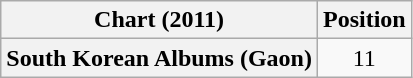<table class="wikitable plainrowheaders">
<tr>
<th>Chart (2011)</th>
<th>Position</th>
</tr>
<tr>
<th scope="row">South Korean Albums (Gaon)</th>
<td style="text-align:center;">11</td>
</tr>
</table>
